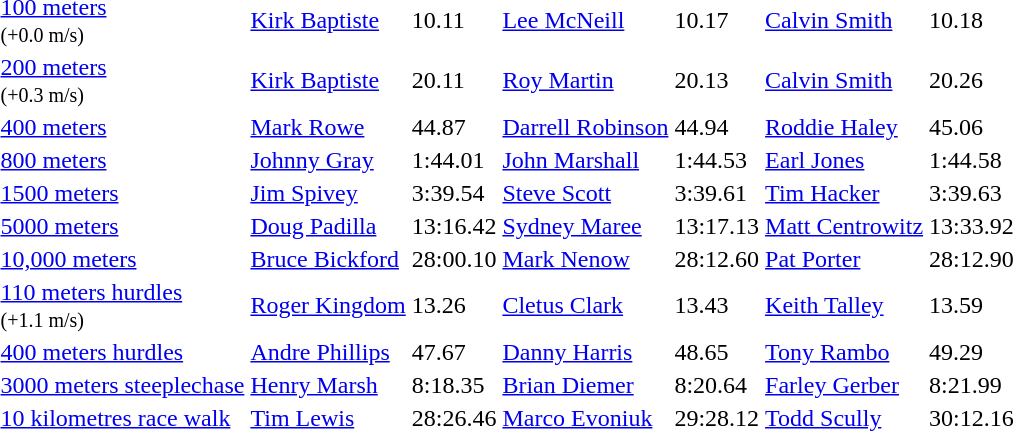<table>
<tr>
<td><a href='#'>100 meters</a> <br><small>(+0.0 m/s)</small></td>
<td><a href='#'>Kirk Baptiste</a></td>
<td>10.11</td>
<td><a href='#'>Lee McNeill</a></td>
<td>10.17</td>
<td><a href='#'>Calvin Smith</a></td>
<td>10.18</td>
</tr>
<tr>
<td><a href='#'>200 meters</a> <br><small>(+0.3 m/s)</small></td>
<td><a href='#'>Kirk Baptiste</a></td>
<td>20.11</td>
<td><a href='#'>Roy Martin</a></td>
<td>20.13</td>
<td><a href='#'>Calvin Smith</a></td>
<td>20.26</td>
</tr>
<tr>
<td><a href='#'>400 meters</a></td>
<td><a href='#'>Mark Rowe</a></td>
<td>44.87</td>
<td><a href='#'>Darrell Robinson</a></td>
<td>44.94</td>
<td><a href='#'>Roddie Haley</a></td>
<td>45.06</td>
</tr>
<tr>
<td><a href='#'>800 meters</a></td>
<td><a href='#'>Johnny Gray</a></td>
<td>1:44.01</td>
<td><a href='#'>John Marshall</a></td>
<td>1:44.53</td>
<td><a href='#'>Earl Jones</a></td>
<td>1:44.58</td>
</tr>
<tr>
<td><a href='#'>1500 meters</a></td>
<td><a href='#'>Jim Spivey</a></td>
<td>3:39.54</td>
<td><a href='#'>Steve Scott</a></td>
<td>3:39.61</td>
<td><a href='#'>Tim Hacker</a></td>
<td>3:39.63</td>
</tr>
<tr>
<td><a href='#'>5000 meters</a></td>
<td><a href='#'>Doug Padilla</a></td>
<td>13:16.42</td>
<td><a href='#'>Sydney Maree</a></td>
<td>13:17.13</td>
<td><a href='#'>Matt Centrowitz</a></td>
<td>13:33.92</td>
</tr>
<tr>
<td><a href='#'>10,000 meters</a></td>
<td><a href='#'>Bruce Bickford</a></td>
<td>28:00.10</td>
<td><a href='#'>Mark Nenow</a></td>
<td>28:12.60</td>
<td><a href='#'>Pat Porter</a></td>
<td>28:12.90</td>
</tr>
<tr>
<td><a href='#'>110 meters hurdles</a><br><small>(+1.1 m/s)</small></td>
<td><a href='#'>Roger Kingdom</a></td>
<td>13.26</td>
<td><a href='#'>Cletus Clark</a></td>
<td>13.43</td>
<td><a href='#'>Keith Talley</a></td>
<td>13.59</td>
</tr>
<tr>
<td><a href='#'>400 meters hurdles</a></td>
<td><a href='#'>Andre Phillips</a></td>
<td>47.67</td>
<td><a href='#'>Danny Harris</a></td>
<td>48.65</td>
<td><a href='#'>Tony Rambo</a></td>
<td>49.29</td>
</tr>
<tr>
<td><a href='#'>3000 meters steeplechase</a></td>
<td><a href='#'>Henry Marsh</a></td>
<td>8:18.35</td>
<td><a href='#'>Brian Diemer</a></td>
<td>8:20.64</td>
<td><a href='#'>Farley Gerber</a></td>
<td>8:21.99</td>
</tr>
<tr>
<td><a href='#'>10 kilometres race walk</a></td>
<td><a href='#'>Tim Lewis</a></td>
<td>28:26.46</td>
<td><a href='#'>Marco Evoniuk</a></td>
<td>29:28.12</td>
<td><a href='#'>Todd Scully</a></td>
<td>30:12.16</td>
</tr>
</table>
